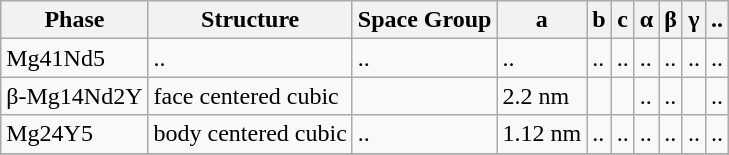<table class="wikitable">
<tr>
<th>Phase</th>
<th>Structure</th>
<th>Space Group</th>
<th>a</th>
<th>b</th>
<th>c</th>
<th>α</th>
<th>β</th>
<th>γ</th>
<th>..</th>
</tr>
<tr>
<td>Mg41Nd5</td>
<td>..</td>
<td>..</td>
<td>..</td>
<td>..</td>
<td>..</td>
<td>..</td>
<td>..</td>
<td>..</td>
<td>..</td>
</tr>
<tr>
<td>β-Mg14Nd2Y</td>
<td>face centered cubic</td>
<td></td>
<td>2.2 nm</td>
<td></td>
<td></td>
<td>..</td>
<td>..</td>
<td></td>
<td>..</td>
</tr>
<tr>
<td>Mg24Y5</td>
<td>body centered cubic</td>
<td>..</td>
<td>1.12 nm</td>
<td>..</td>
<td>..</td>
<td>..</td>
<td>..</td>
<td>..</td>
<td>..</td>
</tr>
<tr>
</tr>
</table>
